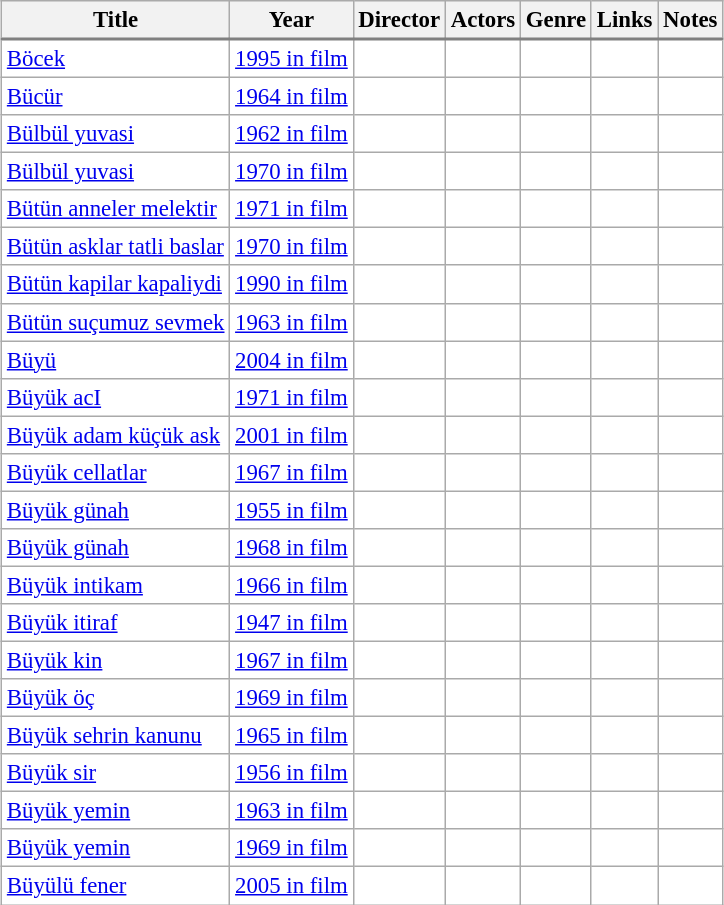<table class="sortable wikitable" align=left border=1 cellpadding=6 cellspacing=0 style="margin: 0 0 0 1em; background: #ffffff; border: 1px #aaaaaa solid; border-collapse: collapse; text-align:left; font-size: 95%;">
<tr style="text-align:center; background: #efefef; border-bottom:2px solid gray;">
<th>Title</th>
<th>Year</th>
<th>Director</th>
<th>Actors</th>
<th>Genre</th>
<th>Links</th>
<th>Notes</th>
</tr>
<tr>
<td><a href='#'>Böcek</a></td>
<td><a href='#'>1995 in film</a></td>
<td></td>
<td></td>
<td></td>
<td></td>
<td></td>
</tr>
<tr>
<td><a href='#'>Bücür</a></td>
<td><a href='#'>1964 in film</a></td>
<td></td>
<td></td>
<td></td>
<td></td>
<td></td>
</tr>
<tr>
<td><a href='#'>Bülbül yuvasi</a></td>
<td><a href='#'>1962 in film</a></td>
<td></td>
<td></td>
<td></td>
<td></td>
<td></td>
</tr>
<tr>
<td><a href='#'>Bülbül yuvasi</a></td>
<td><a href='#'>1970 in film</a></td>
<td></td>
<td></td>
<td></td>
<td></td>
<td></td>
</tr>
<tr>
<td><a href='#'>Bütün anneler melektir</a></td>
<td><a href='#'>1971 in film</a></td>
<td></td>
<td></td>
<td></td>
<td></td>
<td></td>
</tr>
<tr>
<td><a href='#'>Bütün asklar tatli baslar</a></td>
<td><a href='#'>1970 in film</a></td>
<td></td>
<td></td>
<td></td>
<td></td>
<td></td>
</tr>
<tr>
<td><a href='#'>Bütün kapilar kapaliydi</a></td>
<td><a href='#'>1990 in film</a></td>
<td></td>
<td></td>
<td></td>
<td></td>
<td></td>
</tr>
<tr>
<td><a href='#'>Bütün suçumuz sevmek</a></td>
<td><a href='#'>1963 in film</a></td>
<td></td>
<td></td>
<td></td>
<td></td>
<td></td>
</tr>
<tr>
<td><a href='#'>Büyü</a></td>
<td><a href='#'>2004 in film</a></td>
<td></td>
<td></td>
<td></td>
<td></td>
<td></td>
</tr>
<tr>
<td><a href='#'>Büyük acI</a></td>
<td><a href='#'>1971 in film</a></td>
<td></td>
<td></td>
<td></td>
<td></td>
<td></td>
</tr>
<tr>
<td><a href='#'>Büyük adam küçük ask</a></td>
<td><a href='#'>2001 in film</a></td>
<td></td>
<td></td>
<td></td>
<td></td>
<td></td>
</tr>
<tr>
<td><a href='#'>Büyük cellatlar</a></td>
<td><a href='#'>1967 in film</a></td>
<td></td>
<td></td>
<td></td>
<td></td>
<td></td>
</tr>
<tr>
<td><a href='#'>Büyük günah</a></td>
<td><a href='#'>1955 in film</a></td>
<td></td>
<td></td>
<td></td>
<td></td>
<td></td>
</tr>
<tr>
<td><a href='#'>Büyük günah</a></td>
<td><a href='#'>1968 in film</a></td>
<td></td>
<td></td>
<td></td>
<td></td>
<td></td>
</tr>
<tr>
<td><a href='#'>Büyük intikam</a></td>
<td><a href='#'>1966 in film</a></td>
<td></td>
<td></td>
<td></td>
<td></td>
<td></td>
</tr>
<tr>
<td><a href='#'>Büyük itiraf</a></td>
<td><a href='#'>1947 in film</a></td>
<td></td>
<td></td>
<td></td>
<td></td>
<td></td>
</tr>
<tr>
<td><a href='#'>Büyük kin</a></td>
<td><a href='#'>1967 in film</a></td>
<td></td>
<td></td>
<td></td>
<td></td>
<td></td>
</tr>
<tr>
<td><a href='#'>Büyük öç</a></td>
<td><a href='#'>1969 in film</a></td>
<td></td>
<td></td>
<td></td>
<td></td>
<td></td>
</tr>
<tr>
<td><a href='#'>Büyük sehrin kanunu</a></td>
<td><a href='#'>1965 in film</a></td>
<td></td>
<td></td>
<td></td>
<td></td>
<td></td>
</tr>
<tr>
<td><a href='#'>Büyük sir</a></td>
<td><a href='#'>1956 in film</a></td>
<td></td>
<td></td>
<td></td>
<td></td>
<td></td>
</tr>
<tr>
<td><a href='#'>Büyük yemin</a></td>
<td><a href='#'>1963 in film</a></td>
<td></td>
<td></td>
<td></td>
<td></td>
<td></td>
</tr>
<tr>
<td><a href='#'>Büyük yemin</a></td>
<td><a href='#'>1969 in film</a></td>
<td></td>
<td></td>
<td></td>
<td></td>
<td></td>
</tr>
<tr>
<td><a href='#'>Büyülü fener</a></td>
<td><a href='#'>2005 in film</a></td>
<td></td>
<td></td>
<td></td>
<td></td>
<td></td>
</tr>
</table>
